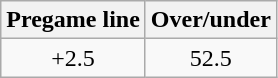<table class="wikitable" style="margin-left: auto; margin-right: auto; border: none; display: inline-table;">
<tr align="center">
<th style=>Pregame line</th>
<th style=>Over/under</th>
</tr>
<tr align="center">
<td>+2.5</td>
<td>52.5</td>
</tr>
</table>
